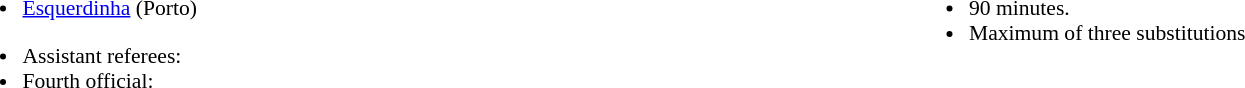<table style="width:100%; font-size:90%">
<tr>
<td style="width:50%; vertical-align:top"><br><ul><li> <a href='#'>Esquerdinha</a> (Porto)</li></ul><ul><li>Assistant referees:</li><li>Fourth official:</li></ul></td>
<td style="width:50%; vertical-align:top"><br><ul><li>90 minutes.</li><li>Maximum of three substitutions</li></ul></td>
</tr>
</table>
